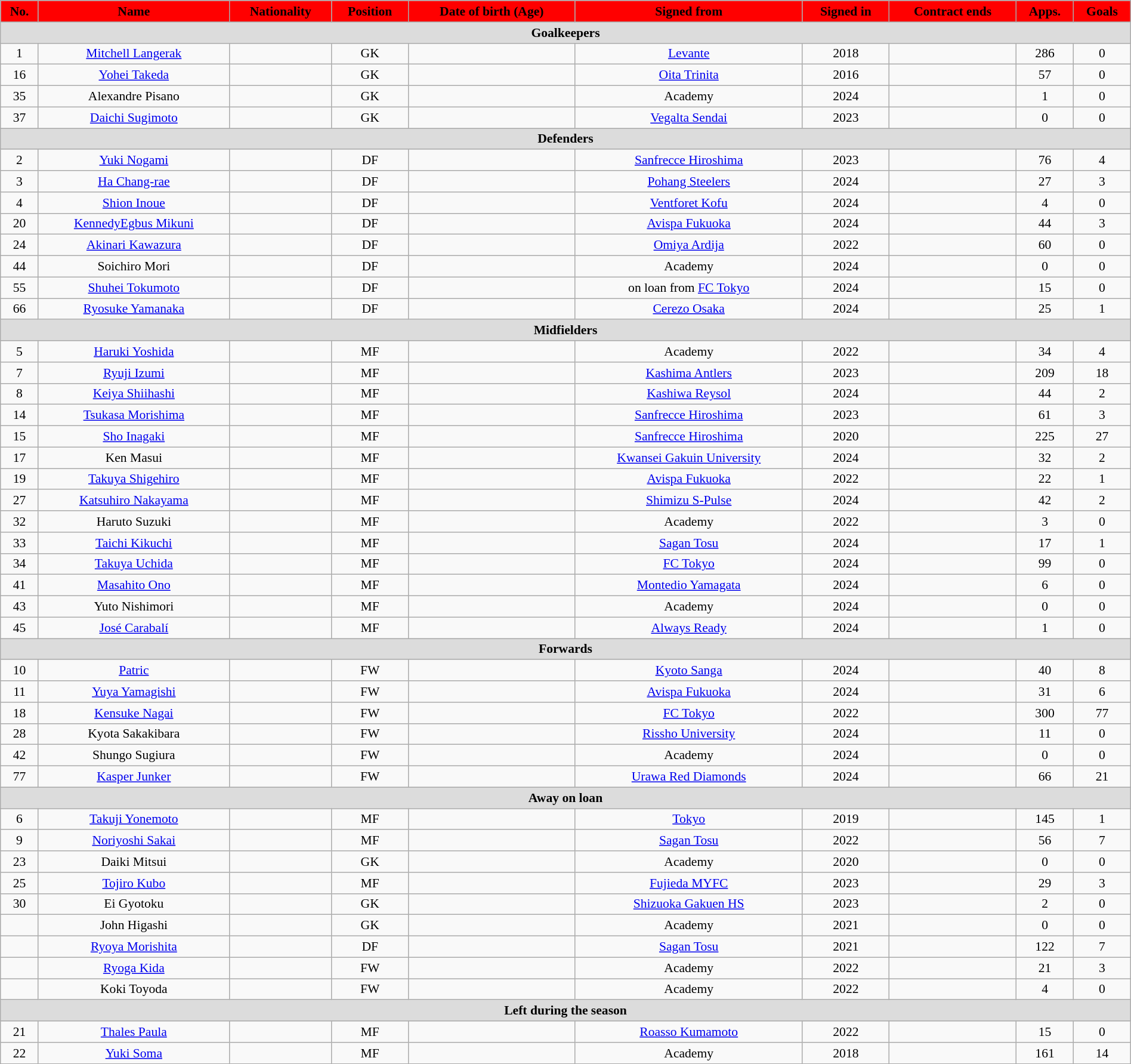<table class="wikitable"  style="text-align:center; font-size:90%; width:100%;">
<tr>
<th style="background:#FF0000; color:#000000; text-align:center;">No.</th>
<th style="background:#FF0000; color:#000000; text-align:center;">Name</th>
<th style="background:#FF0000; color:#000000; text-align:center;">Nationality</th>
<th style="background:#FF0000; color:#000000; text-align:center;">Position</th>
<th style="background:#FF0000; color:#000000; text-align:center;">Date of birth (Age)</th>
<th style="background:#FF0000; color:#000000; text-align:center;">Signed from</th>
<th style="background:#FF0000; color:#000000; text-align:center;">Signed in</th>
<th style="background:#FF0000; color:#000000; text-align:center;">Contract ends</th>
<th style="background:#FF0000; color:#000000; text-align:center;">Apps.</th>
<th style="background:#FF0000; color:#000000; text-align:center;">Goals</th>
</tr>
<tr>
<th colspan="11"  style="background:#dcdcdc; text-align:center;">Goalkeepers</th>
</tr>
<tr>
<td>1</td>
<td><a href='#'>Mitchell Langerak</a></td>
<td></td>
<td>GK</td>
<td></td>
<td><a href='#'>Levante</a></td>
<td>2018</td>
<td></td>
<td>286</td>
<td>0</td>
</tr>
<tr>
<td>16</td>
<td><a href='#'>Yohei Takeda</a></td>
<td></td>
<td>GK</td>
<td></td>
<td><a href='#'>Oita Trinita</a></td>
<td>2016</td>
<td></td>
<td>57</td>
<td>0</td>
</tr>
<tr>
<td>35</td>
<td>Alexandre Pisano</td>
<td></td>
<td>GK</td>
<td></td>
<td>Academy</td>
<td>2024</td>
<td></td>
<td>1</td>
<td>0</td>
</tr>
<tr>
<td>37</td>
<td><a href='#'>Daichi Sugimoto</a></td>
<td></td>
<td>GK</td>
<td></td>
<td><a href='#'>Vegalta Sendai</a></td>
<td>2023</td>
<td></td>
<td>0</td>
<td>0</td>
</tr>
<tr>
<th colspan="11"  style="background:#dcdcdc; text-align:center;">Defenders</th>
</tr>
<tr>
<td>2</td>
<td><a href='#'>Yuki Nogami</a></td>
<td></td>
<td>DF</td>
<td></td>
<td><a href='#'>Sanfrecce Hiroshima</a></td>
<td>2023</td>
<td></td>
<td>76</td>
<td>4</td>
</tr>
<tr>
<td>3</td>
<td><a href='#'>Ha Chang-rae</a></td>
<td></td>
<td>DF</td>
<td></td>
<td><a href='#'>Pohang Steelers</a></td>
<td>2024</td>
<td></td>
<td>27</td>
<td>3</td>
</tr>
<tr>
<td>4</td>
<td><a href='#'>Shion Inoue</a></td>
<td></td>
<td>DF</td>
<td></td>
<td><a href='#'>Ventforet Kofu</a></td>
<td>2024</td>
<td></td>
<td>4</td>
<td>0</td>
</tr>
<tr>
<td>20</td>
<td><a href='#'>KennedyEgbus Mikuni</a></td>
<td></td>
<td>DF</td>
<td></td>
<td><a href='#'>Avispa Fukuoka</a></td>
<td>2024</td>
<td></td>
<td>44</td>
<td>3</td>
</tr>
<tr>
<td>24</td>
<td><a href='#'>Akinari Kawazura</a></td>
<td></td>
<td>DF</td>
<td></td>
<td><a href='#'>Omiya Ardija</a></td>
<td>2022</td>
<td></td>
<td>60</td>
<td>0</td>
</tr>
<tr>
<td>44</td>
<td>Soichiro Mori</td>
<td></td>
<td>DF</td>
<td></td>
<td>Academy</td>
<td>2024</td>
<td></td>
<td>0</td>
<td>0</td>
</tr>
<tr>
<td>55</td>
<td><a href='#'>Shuhei Tokumoto</a></td>
<td></td>
<td>DF</td>
<td></td>
<td>on loan from <a href='#'>FC Tokyo</a></td>
<td>2024</td>
<td></td>
<td>15</td>
<td>0</td>
</tr>
<tr>
<td>66</td>
<td><a href='#'>Ryosuke Yamanaka</a></td>
<td></td>
<td>DF</td>
<td></td>
<td><a href='#'>Cerezo Osaka</a></td>
<td>2024</td>
<td></td>
<td>25</td>
<td>1</td>
</tr>
<tr>
<th colspan="11"  style="background:#dcdcdc; text-align:center;">Midfielders</th>
</tr>
<tr>
<td>5</td>
<td><a href='#'>Haruki Yoshida</a></td>
<td></td>
<td>MF</td>
<td></td>
<td>Academy</td>
<td>2022</td>
<td></td>
<td>34</td>
<td>4</td>
</tr>
<tr>
<td>7</td>
<td><a href='#'>Ryuji Izumi</a></td>
<td></td>
<td>MF</td>
<td></td>
<td><a href='#'>Kashima Antlers</a></td>
<td>2023</td>
<td></td>
<td>209</td>
<td>18</td>
</tr>
<tr>
<td>8</td>
<td><a href='#'>Keiya Shiihashi</a></td>
<td></td>
<td>MF</td>
<td></td>
<td><a href='#'>Kashiwa Reysol</a></td>
<td>2024</td>
<td></td>
<td>44</td>
<td>2</td>
</tr>
<tr>
<td>14</td>
<td><a href='#'>Tsukasa Morishima</a></td>
<td></td>
<td>MF</td>
<td></td>
<td><a href='#'>Sanfrecce Hiroshima</a></td>
<td>2023</td>
<td></td>
<td>61</td>
<td>3</td>
</tr>
<tr>
<td>15</td>
<td><a href='#'>Sho Inagaki</a></td>
<td></td>
<td>MF</td>
<td></td>
<td><a href='#'>Sanfrecce Hiroshima</a></td>
<td>2020</td>
<td></td>
<td>225</td>
<td>27</td>
</tr>
<tr>
<td>17</td>
<td>Ken Masui</td>
<td></td>
<td>MF</td>
<td></td>
<td><a href='#'>Kwansei Gakuin University</a></td>
<td>2024</td>
<td></td>
<td>32</td>
<td>2</td>
</tr>
<tr>
<td>19</td>
<td><a href='#'>Takuya Shigehiro</a></td>
<td></td>
<td>MF</td>
<td></td>
<td><a href='#'>Avispa Fukuoka</a></td>
<td>2022</td>
<td></td>
<td>22</td>
<td>1</td>
</tr>
<tr>
<td>27</td>
<td><a href='#'>Katsuhiro Nakayama</a></td>
<td></td>
<td>MF</td>
<td></td>
<td><a href='#'>Shimizu S-Pulse</a></td>
<td>2024</td>
<td></td>
<td>42</td>
<td>2</td>
</tr>
<tr>
<td>32</td>
<td>Haruto Suzuki</td>
<td></td>
<td>MF</td>
<td></td>
<td>Academy</td>
<td>2022</td>
<td></td>
<td>3</td>
<td>0</td>
</tr>
<tr>
<td>33</td>
<td><a href='#'>Taichi Kikuchi</a></td>
<td></td>
<td>MF</td>
<td></td>
<td><a href='#'>Sagan Tosu</a></td>
<td>2024</td>
<td></td>
<td>17</td>
<td>1</td>
</tr>
<tr>
<td>34</td>
<td><a href='#'>Takuya Uchida</a></td>
<td></td>
<td>MF</td>
<td></td>
<td><a href='#'>FC Tokyo</a></td>
<td>2024</td>
<td></td>
<td>99</td>
<td>0</td>
</tr>
<tr>
<td>41</td>
<td><a href='#'>Masahito Ono</a></td>
<td></td>
<td>MF</td>
<td></td>
<td><a href='#'>Montedio Yamagata</a></td>
<td>2024</td>
<td></td>
<td>6</td>
<td>0</td>
</tr>
<tr>
<td>43</td>
<td>Yuto Nishimori</td>
<td></td>
<td>MF</td>
<td></td>
<td>Academy</td>
<td>2024</td>
<td></td>
<td>0</td>
<td>0</td>
</tr>
<tr>
<td>45</td>
<td><a href='#'>José Carabalí</a></td>
<td></td>
<td>MF</td>
<td></td>
<td><a href='#'>Always Ready</a></td>
<td>2024</td>
<td></td>
<td>1</td>
<td>0</td>
</tr>
<tr>
<th colspan="11"  style="background:#dcdcdc; text-align:center;">Forwards</th>
</tr>
<tr>
<td>10</td>
<td><a href='#'>Patric</a></td>
<td></td>
<td>FW</td>
<td></td>
<td><a href='#'>Kyoto Sanga</a></td>
<td>2024</td>
<td></td>
<td>40</td>
<td>8</td>
</tr>
<tr>
<td>11</td>
<td><a href='#'>Yuya Yamagishi</a></td>
<td></td>
<td>FW</td>
<td></td>
<td><a href='#'>Avispa Fukuoka</a></td>
<td>2024</td>
<td></td>
<td>31</td>
<td>6</td>
</tr>
<tr>
<td>18</td>
<td><a href='#'>Kensuke Nagai</a></td>
<td></td>
<td>FW</td>
<td></td>
<td><a href='#'>FC Tokyo</a></td>
<td>2022</td>
<td></td>
<td>300</td>
<td>77</td>
</tr>
<tr>
<td>28</td>
<td>Kyota Sakakibara</td>
<td></td>
<td>FW</td>
<td></td>
<td><a href='#'>Rissho University</a></td>
<td>2024</td>
<td></td>
<td>11</td>
<td>0</td>
</tr>
<tr>
<td>42</td>
<td>Shungo Sugiura</td>
<td></td>
<td>FW</td>
<td></td>
<td>Academy</td>
<td>2024</td>
<td></td>
<td>0</td>
<td>0</td>
</tr>
<tr>
<td>77</td>
<td><a href='#'>Kasper Junker</a></td>
<td></td>
<td>FW</td>
<td></td>
<td><a href='#'>Urawa Red Diamonds</a></td>
<td>2024</td>
<td></td>
<td>66</td>
<td>21</td>
</tr>
<tr>
<th colspan="11"  style="background:#dcdcdc; text-align:center;">Away on loan</th>
</tr>
<tr>
<td>6</td>
<td><a href='#'>Takuji Yonemoto</a></td>
<td></td>
<td>MF</td>
<td></td>
<td><a href='#'>Tokyo</a></td>
<td>2019</td>
<td></td>
<td>145</td>
<td>1</td>
</tr>
<tr>
<td>9</td>
<td><a href='#'>Noriyoshi Sakai</a></td>
<td></td>
<td>MF</td>
<td></td>
<td><a href='#'>Sagan Tosu</a></td>
<td>2022</td>
<td></td>
<td>56</td>
<td>7</td>
</tr>
<tr>
<td>23</td>
<td>Daiki Mitsui</td>
<td></td>
<td>GK</td>
<td></td>
<td>Academy</td>
<td>2020</td>
<td></td>
<td>0</td>
<td>0</td>
</tr>
<tr>
<td>25</td>
<td><a href='#'>Tojiro Kubo</a></td>
<td></td>
<td>MF</td>
<td></td>
<td><a href='#'>Fujieda MYFC</a></td>
<td>2023</td>
<td></td>
<td>29</td>
<td>3</td>
</tr>
<tr>
<td>30</td>
<td>Ei Gyotoku</td>
<td></td>
<td>GK</td>
<td></td>
<td><a href='#'>Shizuoka Gakuen HS</a></td>
<td>2023</td>
<td></td>
<td>2</td>
<td>0</td>
</tr>
<tr>
<td></td>
<td>John Higashi</td>
<td></td>
<td>GK</td>
<td></td>
<td>Academy</td>
<td>2021</td>
<td></td>
<td>0</td>
<td>0</td>
</tr>
<tr>
<td></td>
<td><a href='#'>Ryoya Morishita</a></td>
<td></td>
<td>DF</td>
<td></td>
<td><a href='#'>Sagan Tosu</a></td>
<td>2021</td>
<td></td>
<td>122</td>
<td>7<br></td>
</tr>
<tr>
<td></td>
<td><a href='#'>Ryoga Kida</a></td>
<td></td>
<td>FW</td>
<td></td>
<td>Academy</td>
<td>2022</td>
<td></td>
<td>21</td>
<td>3</td>
</tr>
<tr>
<td></td>
<td>Koki Toyoda</td>
<td></td>
<td>FW</td>
<td></td>
<td>Academy</td>
<td>2022</td>
<td></td>
<td>4</td>
<td>0</td>
</tr>
<tr>
<th colspan="11"  style="background:#dcdcdc; text-align:center;">Left during the season</th>
</tr>
<tr>
<td>21</td>
<td><a href='#'>Thales Paula</a></td>
<td></td>
<td>MF</td>
<td></td>
<td><a href='#'>Roasso Kumamoto</a></td>
<td>2022</td>
<td></td>
<td>15</td>
<td>0</td>
</tr>
<tr>
<td>22</td>
<td><a href='#'>Yuki Soma</a></td>
<td></td>
<td>MF</td>
<td></td>
<td>Academy</td>
<td>2018</td>
<td></td>
<td>161</td>
<td>14</td>
</tr>
</table>
